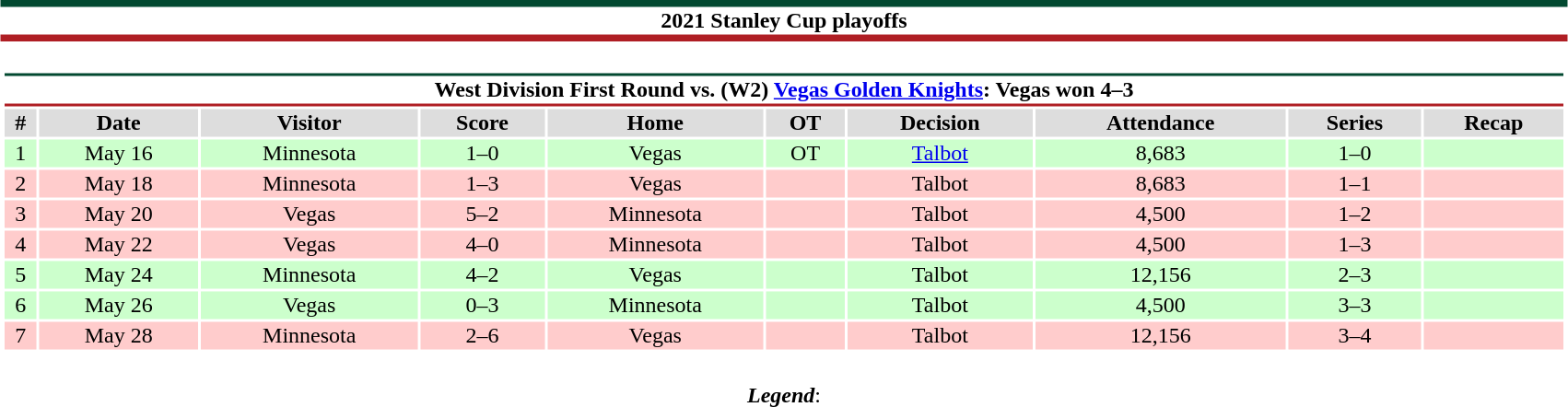<table class="toccolours" style="width:90%; clear:both; margin:1.5em auto; text-align:center;">
<tr>
<th colspan="10" style="background:#FFFFFF; border-top:#024930 5px solid; border-bottom:#AF1E24 5px solid;">2021 Stanley Cup playoffs</th>
</tr>
<tr>
<td colspan="10"><br><table class="toccolours collapsible collapsed" style="width:100%;">
<tr>
<th colspan="10" style="background:#FFFFFF; border-top:#024930 2px solid; border-bottom:#AF1E24 2px solid;">West Division First Round vs. (W2) <a href='#'>Vegas Golden Knights</a>: Vegas won 4–3</th>
</tr>
<tr style="background:#ddd;">
<th>#</th>
<th>Date</th>
<th>Visitor</th>
<th>Score</th>
<th>Home</th>
<th>OT</th>
<th>Decision</th>
<th>Attendance</th>
<th>Series</th>
<th>Recap</th>
</tr>
<tr style="background:#cfc;">
<td>1</td>
<td>May 16</td>
<td>Minnesota</td>
<td>1–0</td>
<td>Vegas</td>
<td>OT</td>
<td><a href='#'>Talbot</a></td>
<td>8,683</td>
<td>1–0</td>
<td></td>
</tr>
<tr style="background:#fcc;">
<td>2</td>
<td>May 18</td>
<td>Minnesota</td>
<td>1–3</td>
<td>Vegas</td>
<td></td>
<td>Talbot</td>
<td>8,683</td>
<td>1–1</td>
<td></td>
</tr>
<tr style="background:#fcc;">
<td>3</td>
<td>May 20</td>
<td>Vegas</td>
<td>5–2</td>
<td>Minnesota</td>
<td></td>
<td>Talbot</td>
<td>4,500</td>
<td>1–2</td>
<td></td>
</tr>
<tr style="background:#fcc;">
<td>4</td>
<td>May 22</td>
<td>Vegas</td>
<td>4–0</td>
<td>Minnesota</td>
<td></td>
<td>Talbot</td>
<td>4,500</td>
<td>1–3</td>
<td></td>
</tr>
<tr style="background:#cfc;">
<td>5</td>
<td>May 24</td>
<td>Minnesota</td>
<td>4–2</td>
<td>Vegas</td>
<td></td>
<td>Talbot</td>
<td>12,156</td>
<td>2–3</td>
<td></td>
</tr>
<tr style="background:#cfc;">
<td>6</td>
<td>May 26</td>
<td>Vegas</td>
<td>0–3</td>
<td>Minnesota</td>
<td></td>
<td>Talbot</td>
<td>4,500</td>
<td>3–3</td>
<td></td>
</tr>
<tr style="background:#fcc;">
<td>7</td>
<td>May 28</td>
<td>Minnesota</td>
<td>2–6</td>
<td>Vegas</td>
<td></td>
<td>Talbot</td>
<td>12,156</td>
<td>3–4</td>
<td></td>
</tr>
</table>
</td>
</tr>
<tr>
<td colspan="10" style="text-align:center;"><br><strong><em>Legend</em></strong>:

</td>
</tr>
</table>
